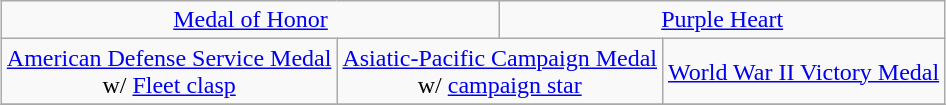<table class="wikitable" style="margin:1em auto; text-align:center;">
<tr>
<td colspan="3"><a href='#'>Medal of Honor</a></td>
<td colspan="3"><a href='#'>Purple Heart</a></td>
</tr>
<tr>
<td colspan="2"><a href='#'>American Defense Service Medal</a><br>w/ <a href='#'>Fleet clasp</a></td>
<td colspan="2"><a href='#'>Asiatic-Pacific Campaign Medal</a><br>w/ <a href='#'>campaign star</a></td>
<td colspan="2"><a href='#'>World War II Victory Medal</a></td>
</tr>
<tr>
</tr>
</table>
